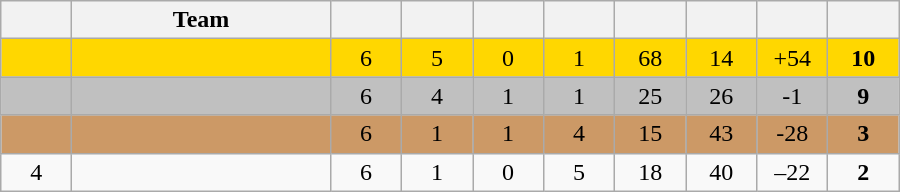<table class="wikitable" style="text-align:center;">
<tr>
<th width=40></th>
<th width=165>Team</th>
<th width=40></th>
<th width=40></th>
<th width=40></th>
<th width=40></th>
<th width=40></th>
<th width=40></th>
<th width=40></th>
<th width=40></th>
</tr>
<tr style="background:#ffd700;">
<td></td>
<td style="text-align:left;"></td>
<td>6</td>
<td>5</td>
<td>0</td>
<td>1</td>
<td>68</td>
<td>14</td>
<td>+54</td>
<td><strong>10</strong></td>
</tr>
<tr style="background:#c0c0c0;">
<td></td>
<td style="text-align:left;"></td>
<td>6</td>
<td>4</td>
<td>1</td>
<td>1</td>
<td>25</td>
<td>26</td>
<td>-1</td>
<td><strong>9</strong></td>
</tr>
<tr style="background:#cc9966;">
<td></td>
<td style="text-align:left;"></td>
<td>6</td>
<td>1</td>
<td>1</td>
<td>4</td>
<td>15</td>
<td>43</td>
<td>-28</td>
<td><strong>3</strong></td>
</tr>
<tr>
<td>4</td>
<td style="text-align:left;"></td>
<td>6</td>
<td>1</td>
<td>0</td>
<td>5</td>
<td>18</td>
<td>40</td>
<td>–22</td>
<td><strong>2</strong></td>
</tr>
</table>
